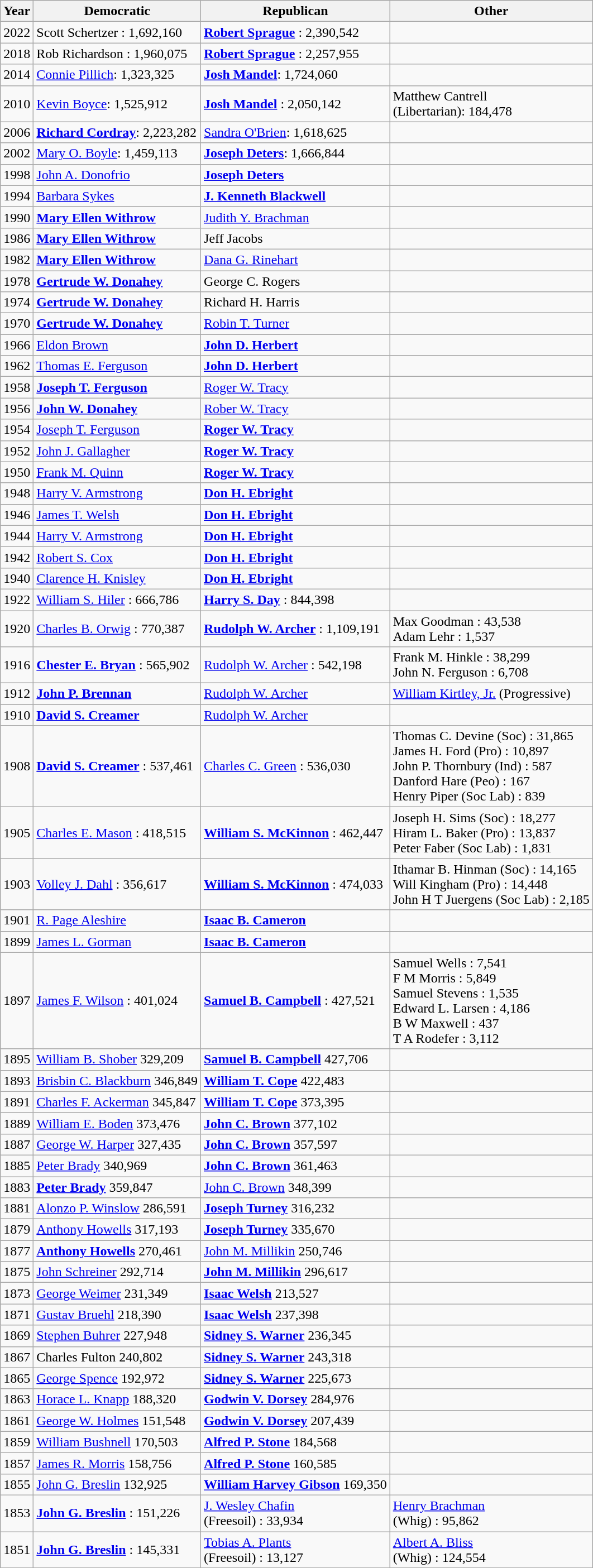<table class="wikitable">
<tr>
<th>Year</th>
<th>Democratic</th>
<th>Republican</th>
<th>Other</th>
</tr>
<tr>
<td>2022</td>
<td>Scott Schertzer : 1,692,160</td>
<td><strong><a href='#'>Robert Sprague</a></strong> : 2,390,542</td>
<td> </td>
</tr>
<tr>
<td>2018</td>
<td>Rob Richardson : 1,960,075</td>
<td><strong><a href='#'>Robert Sprague</a></strong> : 2,257,955</td>
<td> </td>
</tr>
<tr>
<td>2014</td>
<td><a href='#'>Connie Pillich</a>: 1,323,325</td>
<td><strong><a href='#'>Josh Mandel</a></strong>: 1,724,060</td>
<td> </td>
</tr>
<tr>
<td>2010</td>
<td><a href='#'>Kevin Boyce</a>: 1,525,912</td>
<td><strong><a href='#'>Josh Mandel</a></strong> : 2,050,142</td>
<td>Matthew Cantrell<br>(Libertarian): 184,478</td>
</tr>
<tr>
<td>2006</td>
<td><strong><a href='#'>Richard Cordray</a></strong>: 2,223,282</td>
<td><a href='#'>Sandra O'Brien</a>: 1,618,625</td>
<td> </td>
</tr>
<tr>
<td>2002</td>
<td><a href='#'>Mary O. Boyle</a>: 1,459,113</td>
<td><strong><a href='#'>Joseph Deters</a></strong>: 1,666,844</td>
<td> </td>
</tr>
<tr>
<td>1998</td>
<td><a href='#'>John A. Donofrio</a></td>
<td><strong><a href='#'>Joseph Deters</a></strong></td>
<td> </td>
</tr>
<tr>
<td>1994</td>
<td><a href='#'>Barbara Sykes</a></td>
<td><strong><a href='#'>J. Kenneth Blackwell</a></strong></td>
<td> </td>
</tr>
<tr>
<td>1990</td>
<td><strong><a href='#'>Mary Ellen Withrow</a></strong></td>
<td><a href='#'>Judith Y. Brachman</a></td>
<td> </td>
</tr>
<tr>
<td>1986</td>
<td><strong><a href='#'>Mary Ellen Withrow</a></strong></td>
<td>Jeff Jacobs</td>
<td> </td>
</tr>
<tr>
<td>1982</td>
<td><strong><a href='#'>Mary Ellen Withrow</a></strong></td>
<td><a href='#'>Dana G. Rinehart</a></td>
<td> </td>
</tr>
<tr>
<td>1978</td>
<td><strong><a href='#'>Gertrude W. Donahey</a></strong></td>
<td>George C. Rogers</td>
<td> </td>
</tr>
<tr>
<td>1974</td>
<td><strong><a href='#'>Gertrude W. Donahey</a></strong></td>
<td>Richard H. Harris</td>
<td> </td>
</tr>
<tr>
<td>1970</td>
<td><strong><a href='#'>Gertrude W. Donahey</a></strong></td>
<td><a href='#'>Robin T. Turner</a></td>
<td> </td>
</tr>
<tr>
<td>1966</td>
<td><a href='#'>Eldon Brown</a></td>
<td><strong><a href='#'>John D. Herbert</a></strong></td>
<td> </td>
</tr>
<tr>
<td>1962</td>
<td><a href='#'>Thomas E. Ferguson</a></td>
<td><strong><a href='#'>John D. Herbert</a></strong></td>
<td> </td>
</tr>
<tr>
<td>1958</td>
<td><strong><a href='#'>Joseph T. Ferguson</a></strong></td>
<td><a href='#'>Roger W. Tracy</a></td>
<td> </td>
</tr>
<tr>
<td>1956</td>
<td><strong><a href='#'>John W. Donahey</a></strong></td>
<td><a href='#'>Rober W. Tracy</a></td>
<td> </td>
</tr>
<tr>
<td>1954</td>
<td><a href='#'>Joseph T. Ferguson</a></td>
<td><strong><a href='#'>Roger W. Tracy</a></strong></td>
<td> </td>
</tr>
<tr>
<td>1952</td>
<td><a href='#'>John J. Gallagher</a></td>
<td><strong><a href='#'>Roger W. Tracy</a></strong></td>
<td> </td>
</tr>
<tr>
<td>1950</td>
<td><a href='#'>Frank M. Quinn</a></td>
<td><strong><a href='#'>Roger W. Tracy</a></strong></td>
<td> </td>
</tr>
<tr>
<td>1948</td>
<td><a href='#'>Harry V. Armstrong</a></td>
<td><strong><a href='#'>Don H. Ebright</a></strong></td>
<td> </td>
</tr>
<tr>
<td>1946</td>
<td><a href='#'>James T. Welsh</a></td>
<td><strong><a href='#'>Don H. Ebright</a></strong></td>
<td> </td>
</tr>
<tr>
<td>1944</td>
<td><a href='#'>Harry V. Armstrong</a></td>
<td><strong><a href='#'>Don H. Ebright</a></strong></td>
<td> </td>
</tr>
<tr>
<td>1942</td>
<td><a href='#'>Robert S. Cox</a></td>
<td><strong><a href='#'>Don H. Ebright</a></strong></td>
<td> </td>
</tr>
<tr>
<td>1940</td>
<td><a href='#'>Clarence H. Knisley</a></td>
<td><strong><a href='#'>Don H. Ebright</a></strong></td>
<td> </td>
</tr>
<tr>
<td>1922</td>
<td><a href='#'>William S. Hiler</a> : 666,786</td>
<td><strong><a href='#'>Harry S. Day</a></strong> : 844,398</td>
<td> </td>
</tr>
<tr>
<td>1920</td>
<td><a href='#'>Charles B. Orwig</a> : 770,387</td>
<td><strong><a href='#'>Rudolph W. Archer</a></strong> : 1,109,191</td>
<td>Max Goodman : 43,538 <br>Adam Lehr : 1,537</td>
</tr>
<tr>
<td>1916</td>
<td><strong><a href='#'>Chester E. Bryan</a></strong> : 565,902</td>
<td><a href='#'>Rudolph W. Archer</a> : 542,198</td>
<td>Frank M. Hinkle : 38,299<br>John N. Ferguson : 6,708</td>
</tr>
<tr>
<td>1912</td>
<td><strong><a href='#'>John P. Brennan</a></strong></td>
<td><a href='#'>Rudolph W. Archer</a></td>
<td><a href='#'>William Kirtley, Jr.</a> (Progressive)</td>
</tr>
<tr>
<td>1910</td>
<td><strong><a href='#'>David S. Creamer</a></strong></td>
<td><a href='#'>Rudolph W. Archer</a></td>
<td> </td>
</tr>
<tr>
<td>1908</td>
<td><strong><a href='#'>David S. Creamer</a></strong> : 537,461</td>
<td><a href='#'>Charles C. Green</a> : 536,030</td>
<td>Thomas C. Devine (Soc) : 31,865<br>James H. Ford (Pro) : 10,897<br>John P. Thornbury (Ind) : 587<br>Danford Hare (Peo) : 167<br>Henry Piper (Soc Lab) : 839</td>
</tr>
<tr>
<td>1905</td>
<td><a href='#'>Charles E. Mason</a> : 418,515</td>
<td><strong><a href='#'>William S. McKinnon</a></strong> : 462,447</td>
<td>Joseph H. Sims (Soc) : 18,277<br>Hiram L. Baker (Pro) : 13,837<br>Peter Faber (Soc Lab) : 1,831</td>
</tr>
<tr>
<td>1903</td>
<td><a href='#'>Volley J. Dahl</a> : 356,617</td>
<td><strong><a href='#'>William S. McKinnon</a></strong> : 474,033</td>
<td>Ithamar B. Hinman (Soc) : 14,165<br>Will Kingham (Pro) : 14,448<br>John H T Juergens (Soc Lab) : 2,185</td>
</tr>
<tr>
<td>1901</td>
<td><a href='#'>R. Page Aleshire</a></td>
<td><strong><a href='#'>Isaac B. Cameron</a></strong></td>
<td> </td>
</tr>
<tr>
<td>1899</td>
<td><a href='#'>James L. Gorman</a></td>
<td><strong><a href='#'>Isaac B. Cameron</a></strong></td>
<td> </td>
</tr>
<tr>
<td>1897</td>
<td><a href='#'>James F. Wilson</a> : 401,024</td>
<td><strong><a href='#'>Samuel B. Campbell</a></strong> : 427,521</td>
<td>Samuel Wells : 7,541<br>F M Morris : 5,849<br>Samuel Stevens : 1,535<br>Edward L. Larsen : 4,186<br>B W Maxwell : 437<br>T A Rodefer : 3,112</td>
</tr>
<tr>
<td>1895</td>
<td><a href='#'>William B. Shober</a> 329,209</td>
<td><strong><a href='#'>Samuel B. Campbell</a></strong> 427,706</td>
<td> </td>
</tr>
<tr>
<td>1893</td>
<td><a href='#'>Brisbin C. Blackburn</a> 346,849</td>
<td><strong><a href='#'>William T. Cope</a></strong> 422,483</td>
<td> </td>
</tr>
<tr>
<td>1891</td>
<td><a href='#'>Charles F. Ackerman</a> 345,847</td>
<td><strong><a href='#'>William T. Cope</a></strong> 373,395</td>
<td> </td>
</tr>
<tr>
<td>1889</td>
<td><a href='#'>William E. Boden</a> 373,476</td>
<td><strong><a href='#'>John C. Brown</a></strong> 377,102</td>
<td> </td>
</tr>
<tr>
<td>1887</td>
<td><a href='#'>George W. Harper</a> 327,435</td>
<td><strong><a href='#'>John C. Brown</a></strong> 357,597</td>
<td> </td>
</tr>
<tr>
<td>1885</td>
<td><a href='#'>Peter Brady</a> 340,969</td>
<td><strong><a href='#'>John C. Brown</a></strong> 361,463</td>
<td> </td>
</tr>
<tr>
<td>1883</td>
<td><strong><a href='#'>Peter Brady</a></strong> 359,847</td>
<td><a href='#'>John C. Brown</a> 348,399</td>
<td> </td>
</tr>
<tr>
<td>1881</td>
<td><a href='#'>Alonzo P. Winslow</a> 286,591</td>
<td><strong><a href='#'>Joseph Turney</a></strong> 316,232</td>
<td> </td>
</tr>
<tr>
<td>1879</td>
<td><a href='#'>Anthony Howells</a> 317,193</td>
<td><strong><a href='#'>Joseph Turney</a></strong> 335,670</td>
<td> </td>
</tr>
<tr>
<td>1877</td>
<td><strong><a href='#'>Anthony Howells</a></strong> 270,461</td>
<td><a href='#'>John M. Millikin</a> 250,746</td>
<td> </td>
</tr>
<tr>
<td>1875</td>
<td><a href='#'>John Schreiner</a> 292,714</td>
<td><strong><a href='#'>John M. Millikin</a></strong> 296,617</td>
<td> </td>
</tr>
<tr>
<td>1873</td>
<td><a href='#'>George Weimer</a> 231,349</td>
<td><strong><a href='#'>Isaac Welsh</a></strong> 213,527</td>
<td> </td>
</tr>
<tr>
<td>1871</td>
<td><a href='#'>Gustav Bruehl</a> 218,390</td>
<td><strong><a href='#'>Isaac Welsh</a></strong> 237,398</td>
<td> </td>
</tr>
<tr>
<td>1869</td>
<td><a href='#'>Stephen Buhrer</a> 227,948</td>
<td><strong><a href='#'>Sidney S. Warner</a></strong> 236,345</td>
<td> </td>
</tr>
<tr>
<td>1867</td>
<td>Charles Fulton 240,802</td>
<td><strong><a href='#'>Sidney S. Warner</a></strong> 243,318</td>
<td> </td>
</tr>
<tr>
<td>1865</td>
<td><a href='#'>George Spence</a> 192,972</td>
<td><strong><a href='#'>Sidney S. Warner</a></strong> 225,673</td>
<td> </td>
</tr>
<tr>
<td>1863</td>
<td><a href='#'>Horace L. Knapp</a> 188,320</td>
<td><strong><a href='#'>Godwin V. Dorsey</a></strong> 284,976</td>
<td> </td>
</tr>
<tr>
<td>1861</td>
<td><a href='#'>George W. Holmes</a> 151,548</td>
<td><strong><a href='#'>Godwin V. Dorsey</a></strong> 207,439</td>
<td> </td>
</tr>
<tr>
<td>1859</td>
<td><a href='#'>William Bushnell</a> 170,503</td>
<td><strong><a href='#'>Alfred P. Stone</a></strong> 184,568</td>
<td> </td>
</tr>
<tr>
<td>1857</td>
<td><a href='#'>James R. Morris</a> 158,756</td>
<td><strong><a href='#'>Alfred P. Stone</a></strong> 160,585</td>
<td> </td>
</tr>
<tr>
<td>1855</td>
<td><a href='#'>John G. Breslin</a> 132,925</td>
<td><strong><a href='#'>William Harvey Gibson</a></strong> 169,350</td>
<td> </td>
</tr>
<tr>
<td>1853</td>
<td><strong><a href='#'>John G. Breslin</a></strong> : 151,226</td>
<td><a href='#'>J. Wesley Chafin</a><br>(Freesoil) : 33,934</td>
<td><a href='#'>Henry Brachman</a><br>(Whig) : 95,862</td>
</tr>
<tr>
<td>1851</td>
<td><strong><a href='#'>John G. Breslin</a></strong> : 145,331</td>
<td><a href='#'>Tobias A. Plants</a><br>(Freesoil) : 13,127</td>
<td><a href='#'>Albert A. Bliss</a><br>(Whig) : 124,554</td>
</tr>
</table>
